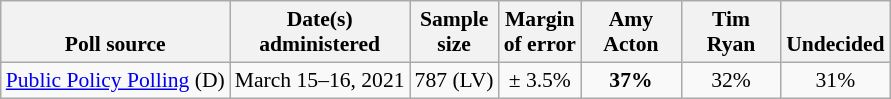<table class="wikitable" style="font-size:90%;text-align:center;">
<tr valign=bottom>
<th>Poll source</th>
<th>Date(s)<br>administered</th>
<th>Sample<br>size</th>
<th>Margin<br>of error</th>
<th style="width:60px;">Amy<br>Acton</th>
<th style="width:60px;">Tim<br>Ryan</th>
<th>Undecided</th>
</tr>
<tr>
<td style="text-align:left;"><a href='#'>Public Policy Polling</a> (D)</td>
<td>March 15–16, 2021</td>
<td>787 (LV)</td>
<td>± 3.5%</td>
<td><strong>37%</strong></td>
<td>32%</td>
<td>31%</td>
</tr>
</table>
